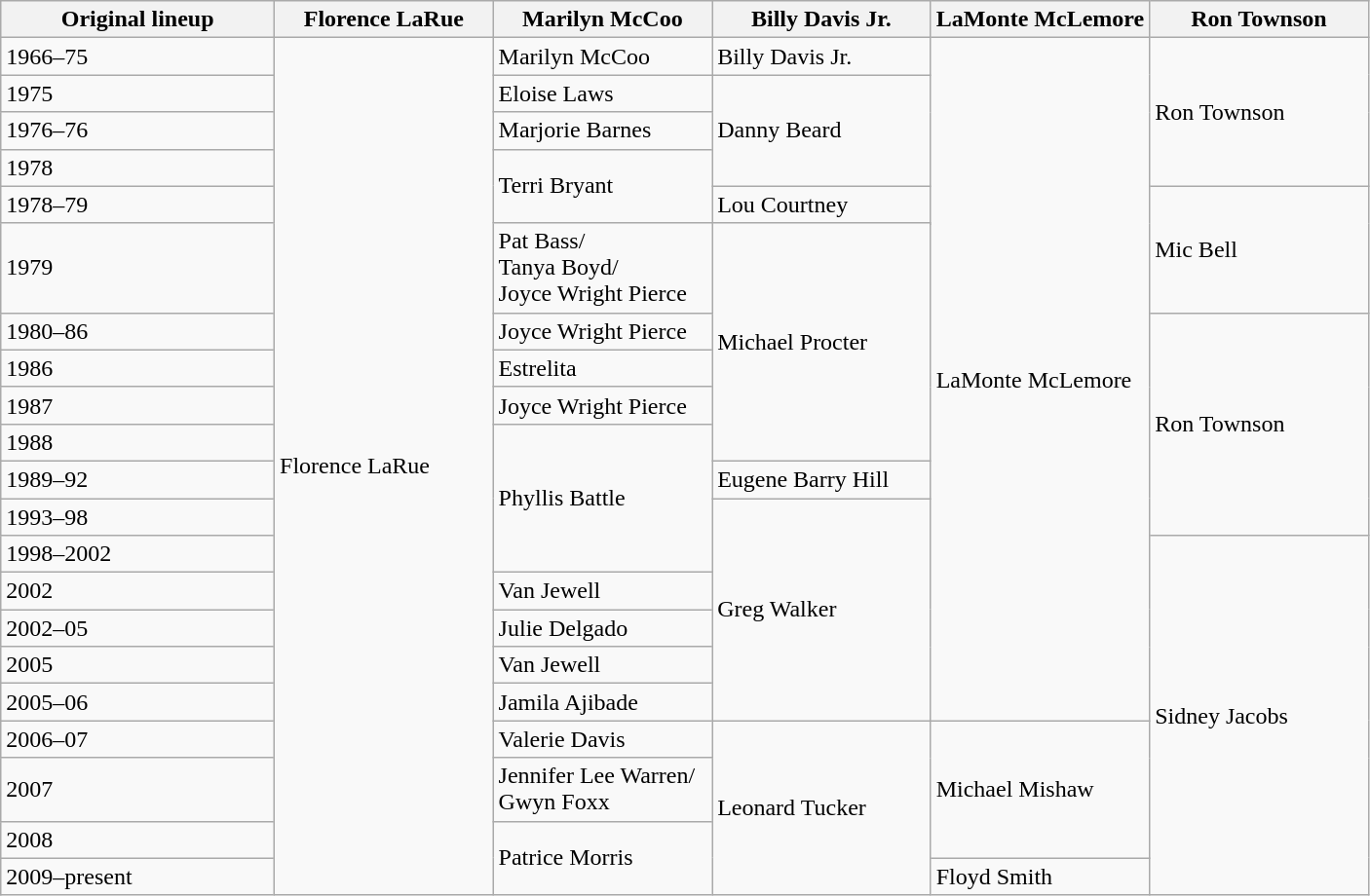<table class="wikitable">
<tr>
<th>Original lineup</th>
<th width=16%>Florence LaRue</th>
<th width=16%>Marilyn McCoo</th>
<th width=16%>Billy Davis Jr.</th>
<th width=16%>LaMonte McLemore</th>
<th width=16%>Ron Townson</th>
</tr>
<tr>
<td>1966–75</td>
<td rowspan=22>Florence LaRue</td>
<td>Marilyn McCoo</td>
<td>Billy Davis Jr.</td>
<td rowspan=18>LaMonte McLemore</td>
<td rowspan=4>Ron Townson</td>
</tr>
<tr>
<td>1975</td>
<td>Eloise Laws</td>
<td rowspan=3>Danny Beard</td>
</tr>
<tr>
<td>1976–76</td>
<td>Marjorie Barnes</td>
</tr>
<tr>
<td>1978</td>
<td rowspan=2>Terri Bryant</td>
</tr>
<tr>
<td>1978–79</td>
<td rowspan=2>Lou Courtney</td>
<td rowspan=3>Mic Bell</td>
</tr>
<tr>
<td rowspan=2>1979</td>
<td rowspan=2>Pat Bass/<br>Tanya Boyd/<br>Joyce Wright Pierce</td>
</tr>
<tr>
<td rowspan=5>Michael Procter</td>
</tr>
<tr>
<td>1980–86</td>
<td>Joyce Wright Pierce</td>
<td rowspan=6>Ron Townson</td>
</tr>
<tr>
<td>1986</td>
<td>Estrelita</td>
</tr>
<tr>
<td>1987</td>
<td>Joyce Wright Pierce</td>
</tr>
<tr>
<td>1988</td>
<td rowspan=4>Phyllis Battle</td>
</tr>
<tr>
<td>1989–92</td>
<td>Eugene Barry Hill</td>
</tr>
<tr>
<td>1993–98</td>
<td rowspan=6>Greg Walker</td>
</tr>
<tr>
<td>1998–2002</td>
<td rowspan=9>Sidney Jacobs</td>
</tr>
<tr>
<td>2002</td>
<td>Van Jewell</td>
</tr>
<tr>
<td>2002–05</td>
<td>Julie Delgado</td>
</tr>
<tr>
<td>2005</td>
<td>Van Jewell</td>
</tr>
<tr>
<td>2005–06</td>
<td>Jamila Ajibade</td>
</tr>
<tr>
<td>2006–07</td>
<td>Valerie Davis</td>
<td rowspan=4>Leonard Tucker</td>
<td rowspan=3>Michael Mishaw</td>
</tr>
<tr>
<td>2007</td>
<td>Jennifer Lee Warren/<br>Gwyn Foxx</td>
</tr>
<tr>
<td>2008</td>
<td rowspan=2>Patrice Morris</td>
</tr>
<tr>
<td>2009–present</td>
<td>Floyd Smith</td>
</tr>
</table>
